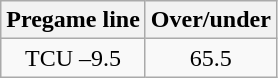<table class="wikitable">
<tr align="center">
<th style=>Pregame line</th>
<th style=>Over/under</th>
</tr>
<tr align="center">
<td>TCU –9.5</td>
<td>65.5</td>
</tr>
</table>
